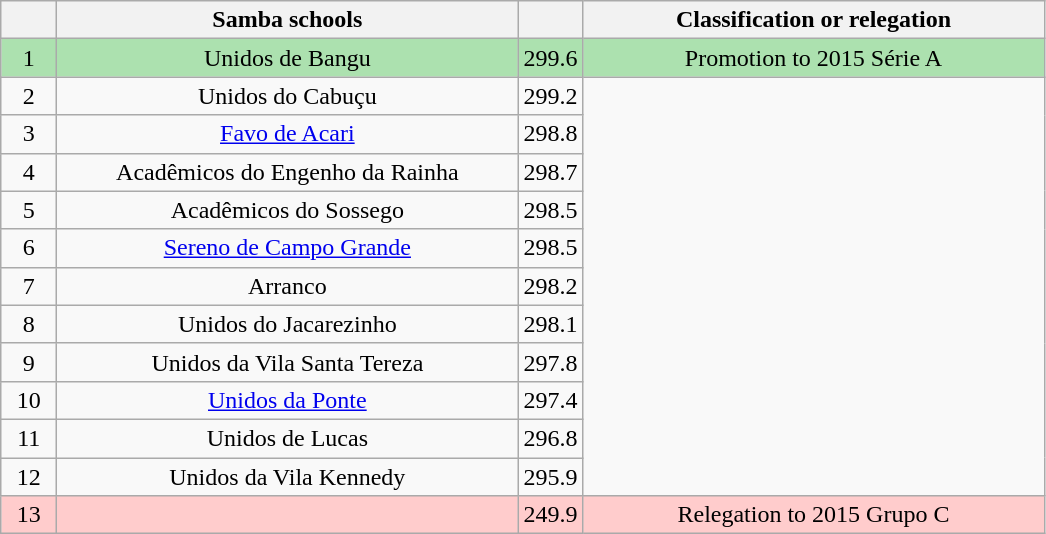<table class="wikitable">
<tr>
<th width="30"></th>
<th width="300">Samba schools</th>
<th width="20"></th>
<th width="300">Classification or relegation</th>
</tr>
<tr align="center">
<td bgcolor=ACE1AF>1</td>
<td bgcolor=ACE1AF>Unidos de Bangu</td>
<td bgcolor="ACE1AF">299.6</td>
<td bgcolor=ACE1AF><span>Promotion to 2015 Série A</span></td>
</tr>
<tr align="center">
<td>2</td>
<td>Unidos do Cabuçu</td>
<td>299.2</td>
<td rowspan="11"></td>
</tr>
<tr align="center">
<td>3</td>
<td><a href='#'>Favo de Acari</a></td>
<td>298.8</td>
</tr>
<tr align="center">
<td>4</td>
<td>Acadêmicos do Engenho da Rainha</td>
<td>298.7</td>
</tr>
<tr align="center">
<td>5</td>
<td>Acadêmicos do Sossego</td>
<td>298.5</td>
</tr>
<tr align="center">
<td>6</td>
<td><a href='#'>Sereno de Campo Grande</a></td>
<td>298.5</td>
</tr>
<tr align="center">
<td>7</td>
<td>Arranco</td>
<td>298.2</td>
</tr>
<tr align="center">
<td>8</td>
<td>Unidos do Jacarezinho</td>
<td>298.1</td>
</tr>
<tr align="center">
<td>9</td>
<td>Unidos da Vila Santa Tereza</td>
<td>297.8</td>
</tr>
<tr align="center">
<td>10</td>
<td><a href='#'>Unidos da Ponte</a></td>
<td>297.4</td>
</tr>
<tr align="center">
<td>11</td>
<td>Unidos de Lucas</td>
<td>296.8</td>
</tr>
<tr align="center">
<td>12</td>
<td>Unidos da Vila Kennedy</td>
<td>295.9</td>
</tr>
<tr align="center">
<td bgcolor=FFCCCC>13</td>
<td bgcolor=FFCCCC></td>
<td bgcolor=FFCCCC>249.9</td>
<td bgcolor=FFCCCC><span>Relegation to 2015 Grupo C</span></td>
</tr>
</table>
